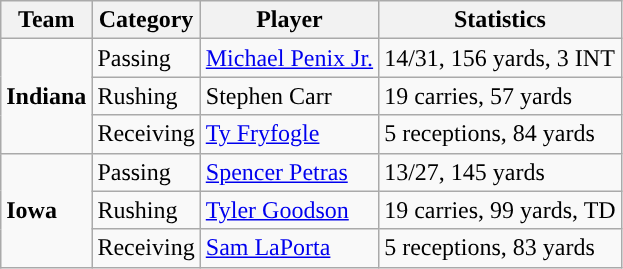<table class="wikitable" style="float: left;">
<tr>
<th>Team</th>
<th>Category</th>
<th>Player</th>
<th>Statistics</th>
</tr>
<tr>
<td rowspan=3><strong>Indiana</strong></td>
<td>Passing</td>
<td><a href='#'>Michael Penix Jr.</a></td>
<td>14/31, 156 yards, 3 INT</td>
</tr>
<tr>
<td>Rushing</td>
<td>Stephen Carr</td>
<td>19 carries, 57 yards</td>
</tr>
<tr>
<td>Receiving</td>
<td><a href='#'>Ty Fryfogle</a></td>
<td>5 receptions, 84 yards</td>
</tr>
<tr>
<td rowspan=3><strong>Iowa</strong></td>
<td>Passing</td>
<td><a href='#'>Spencer Petras</a></td>
<td>13/27, 145 yards</td>
</tr>
<tr>
<td>Rushing</td>
<td><a href='#'>Tyler Goodson</a></td>
<td>19 carries, 99 yards, TD</td>
</tr>
<tr>
<td>Receiving</td>
<td><a href='#'>Sam LaPorta</a></td>
<td>5 receptions, 83 yards</td>
</tr>
</table>
